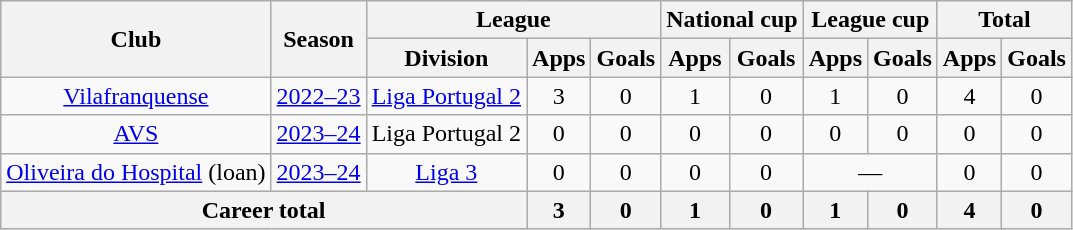<table class="wikitable" style="text-align: center;">
<tr>
<th rowspan=2>Club</th>
<th rowspan=2>Season</th>
<th colspan=3>League</th>
<th colspan=2>National cup</th>
<th colspan=2>League cup</th>
<th colspan=2>Total</th>
</tr>
<tr>
<th>Division</th>
<th>Apps</th>
<th>Goals</th>
<th>Apps</th>
<th>Goals</th>
<th>Apps</th>
<th>Goals</th>
<th>Apps</th>
<th>Goals</th>
</tr>
<tr>
<td><a href='#'>Vilafranquense</a></td>
<td><a href='#'>2022–23</a></td>
<td><a href='#'>Liga Portugal 2</a></td>
<td>3</td>
<td>0</td>
<td>1</td>
<td>0</td>
<td>1</td>
<td>0</td>
<td>4</td>
<td>0</td>
</tr>
<tr>
<td><a href='#'>AVS</a></td>
<td><a href='#'>2023–24</a></td>
<td>Liga Portugal 2</td>
<td>0</td>
<td>0</td>
<td>0</td>
<td>0</td>
<td>0</td>
<td>0</td>
<td>0</td>
<td>0</td>
</tr>
<tr>
<td><a href='#'>Oliveira do Hospital</a> (loan)</td>
<td><a href='#'>2023–24</a></td>
<td><a href='#'>Liga 3</a></td>
<td>0</td>
<td>0</td>
<td>0</td>
<td>0</td>
<td colspan="2">—</td>
<td>0</td>
<td>0</td>
</tr>
<tr>
<th colspan="3"><strong>Career total</strong></th>
<th>3</th>
<th>0</th>
<th>1</th>
<th>0</th>
<th>1</th>
<th>0</th>
<th>4</th>
<th>0</th>
</tr>
</table>
